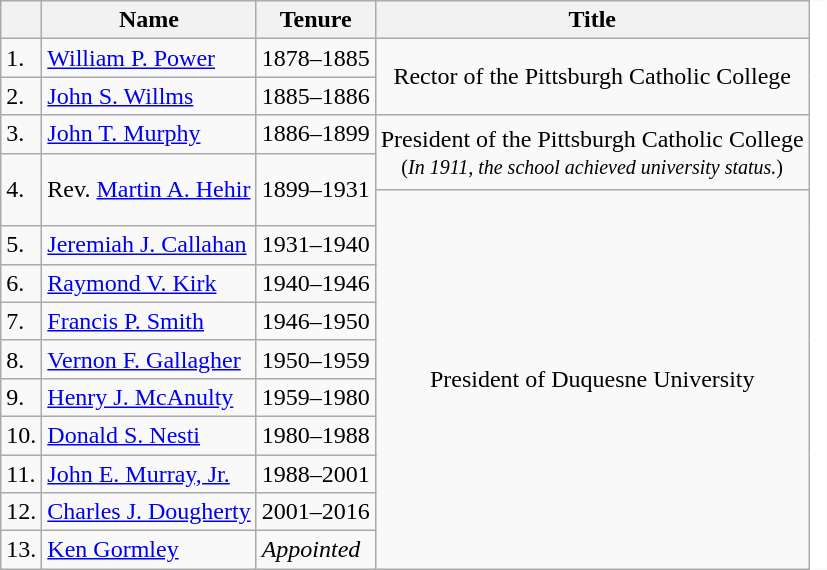<table class="wikitable" style="border-right:none; border-top:none; border-bottom:none;">
<tr>
<th></th>
<th>Name</th>
<th>Tenure</th>
<th>Title</th>
<td style="width:none; border:none; width:0px; background:white"></td>
</tr>
<tr>
<td>1.</td>
<td><a href='#'>William P. Power</a></td>
<td>1878–1885</td>
<td rowspan="2" style="text-align: center;">Rector of the Pittsburgh Catholic College</td>
<td style="width:none; border:none; width:0px; background:white"></td>
</tr>
<tr>
<td>2.</td>
<td><a href='#'>John S. Willms</a></td>
<td>1885–1886</td>
<td style="width:none; border:none; width:0px; background:white"></td>
</tr>
<tr>
<td>3.</td>
<td><a href='#'>John T. Murphy</a></td>
<td>1886–1899</td>
<td rowspan="2" style="text-align: center;">President of the Pittsburgh Catholic College<br><small>(<em>In 1911, the school achieved university status.</em>)</small></td>
<td style="width:none; border:none; width:0px; background:white"></td>
</tr>
<tr>
<td rowspan="2">4.</td>
<td rowspan="2">Rev. <a href='#'>Martin A. Hehir</a></td>
<td rowspan="2">1899–1931</td>
<td style="width:none; border:none; width:0px; background:white"> </td>
</tr>
<tr>
<td rowspan="10" style="text-align: center;">President of Duquesne University</td>
<td style="width:none; border:none; width:0px; background:white"> </td>
</tr>
<tr>
<td>5.</td>
<td><a href='#'>Jeremiah J. Callahan</a></td>
<td>1931–1940</td>
<td style="width:none; border:none; width:0px; background:white"></td>
</tr>
<tr>
<td>6.</td>
<td><a href='#'>Raymond V. Kirk</a></td>
<td>1940–1946</td>
<td style="width:none; border:none; width:0px; background:white"></td>
</tr>
<tr>
<td>7.</td>
<td><a href='#'>Francis P. Smith</a></td>
<td>1946–1950</td>
<td style="width:none; border:none; width:0px; background:white"></td>
</tr>
<tr>
<td>8.</td>
<td><a href='#'>Vernon F. Gallagher</a></td>
<td>1950–1959</td>
<td style="width:none; border:none; width:0px; background:white"></td>
</tr>
<tr>
<td>9.</td>
<td><a href='#'>Henry J. McAnulty</a></td>
<td>1959–1980</td>
<td style="width:none; border:none; width:0px; background:white"></td>
</tr>
<tr>
<td>10.</td>
<td><a href='#'>Donald S. Nesti</a></td>
<td>1980–1988</td>
<td style="width:none; border:none; width:0px; background:white"></td>
</tr>
<tr>
<td>11.</td>
<td><a href='#'>John E. Murray, Jr.</a></td>
<td>1988–2001</td>
<td style="width:none; border:none; width:0px; background:white"></td>
</tr>
<tr>
<td>12.</td>
<td><a href='#'>Charles J. Dougherty</a></td>
<td>2001–2016</td>
<td style="width:none; border:none; width:0px; background:white"></td>
</tr>
<tr>
<td>13.</td>
<td><a href='#'>Ken Gormley</a></td>
<td><em>Appointed</em></td>
<td style="width:none; border:none; width:0px; background:white"></td>
</tr>
</table>
